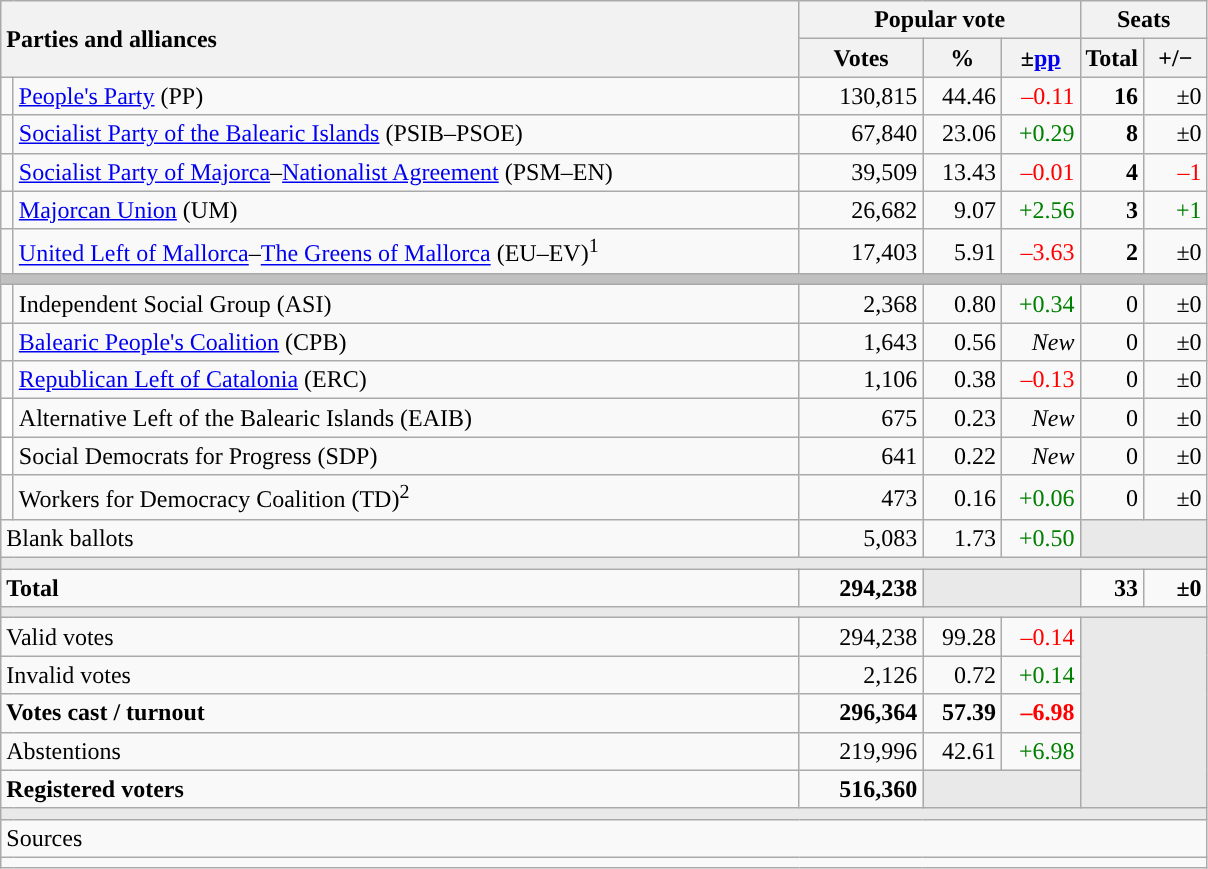<table class="wikitable" style="text-align:right;">
<tr>
<th style="text-align:left;" rowspan="2" colspan="2" width="525">Parties and alliances</th>
<th colspan="3">Popular vote</th>
<th colspan="2">Seats</th>
</tr>
<tr>
<th width="75">Votes</th>
<th width="45">%</th>
<th width="45">±<a href='#'>pp</a></th>
<th width="35">Total</th>
<th width="35">+/−</th>
</tr>
<tr>
<td width="1" style="color:inherit;background:"></td>
<td align="left"><a href='#'>People's Party</a> (PP)</td>
<td>130,815</td>
<td>44.46</td>
<td style="color:red;">–0.11</td>
<td><strong>16</strong></td>
<td>±0</td>
</tr>
<tr>
<td style="color:inherit;background:"></td>
<td align="left"><a href='#'>Socialist Party of the Balearic Islands</a> (PSIB–PSOE)</td>
<td>67,840</td>
<td>23.06</td>
<td style="color:green;">+0.29</td>
<td><strong>8</strong></td>
<td>±0</td>
</tr>
<tr>
<td style="color:inherit;background:"></td>
<td align="left"><a href='#'>Socialist Party of Majorca</a>–<a href='#'>Nationalist Agreement</a> (PSM–EN)</td>
<td>39,509</td>
<td>13.43</td>
<td style="color:red;">–0.01</td>
<td><strong>4</strong></td>
<td style="color:red;">–1</td>
</tr>
<tr>
<td style="color:inherit;background:"></td>
<td align="left"><a href='#'>Majorcan Union</a> (UM)</td>
<td>26,682</td>
<td>9.07</td>
<td style="color:green;">+2.56</td>
<td><strong>3</strong></td>
<td style="color:green;">+1</td>
</tr>
<tr>
<td style="color:inherit;background:"></td>
<td align="left"><a href='#'>United Left of Mallorca</a>–<a href='#'>The Greens of Mallorca</a> (EU–EV)<sup>1</sup></td>
<td>17,403</td>
<td>5.91</td>
<td style="color:red;">–3.63</td>
<td><strong>2</strong></td>
<td>±0</td>
</tr>
<tr>
<td colspan="7" bgcolor="#C0C0C0"></td>
</tr>
<tr>
<td style="color:inherit;background:"></td>
<td align="left">Independent Social Group (ASI)</td>
<td>2,368</td>
<td>0.80</td>
<td style="color:green;">+0.34</td>
<td>0</td>
<td>±0</td>
</tr>
<tr>
<td style="color:inherit;background:"></td>
<td align="left"><a href='#'>Balearic People's Coalition</a> (CPB)</td>
<td>1,643</td>
<td>0.56</td>
<td><em>New</em></td>
<td>0</td>
<td>±0</td>
</tr>
<tr>
<td style="color:inherit;background:"></td>
<td align="left"><a href='#'>Republican Left of Catalonia</a> (ERC)</td>
<td>1,106</td>
<td>0.38</td>
<td style="color:red;">–0.13</td>
<td>0</td>
<td>±0</td>
</tr>
<tr>
<td bgcolor="white"></td>
<td align="left">Alternative Left of the Balearic Islands (EAIB)</td>
<td>675</td>
<td>0.23</td>
<td><em>New</em></td>
<td>0</td>
<td>±0</td>
</tr>
<tr>
<td bgcolor="white"></td>
<td align="left">Social Democrats for Progress (SDP)</td>
<td>641</td>
<td>0.22</td>
<td><em>New</em></td>
<td>0</td>
<td>±0</td>
</tr>
<tr>
<td style="color:inherit;background:"></td>
<td align="left">Workers for Democracy Coalition (TD)<sup>2</sup></td>
<td>473</td>
<td>0.16</td>
<td style="color:green;">+0.06</td>
<td>0</td>
<td>±0</td>
</tr>
<tr>
<td align="left" colspan="2">Blank ballots</td>
<td>5,083</td>
<td>1.73</td>
<td style="color:green;">+0.50</td>
<td bgcolor="#E9E9E9" colspan="2"></td>
</tr>
<tr>
<td colspan="7" bgcolor="#E9E9E9"></td>
</tr>
<tr style="font-weight:bold;">
<td align="left" colspan="2">Total</td>
<td>294,238</td>
<td bgcolor="#E9E9E9" colspan="2"></td>
<td>33</td>
<td>±0</td>
</tr>
<tr>
<td colspan="7" bgcolor="#E9E9E9"></td>
</tr>
<tr>
<td align="left" colspan="2">Valid votes</td>
<td>294,238</td>
<td>99.28</td>
<td style="color:red;">–0.14</td>
<td bgcolor="#E9E9E9" colspan="2" rowspan="5"></td>
</tr>
<tr>
<td align="left" colspan="2">Invalid votes</td>
<td>2,126</td>
<td>0.72</td>
<td style="color:green;">+0.14</td>
</tr>
<tr style="font-weight:bold;">
<td align="left" colspan="2">Votes cast / turnout</td>
<td>296,364</td>
<td>57.39</td>
<td style="color:red;">–6.98</td>
</tr>
<tr>
<td align="left" colspan="2">Abstentions</td>
<td>219,996</td>
<td>42.61</td>
<td style="color:green;">+6.98</td>
</tr>
<tr style="font-weight:bold;">
<td align="left" colspan="2">Registered voters</td>
<td>516,360</td>
<td bgcolor="#E9E9E9" colspan="2"></td>
</tr>
<tr>
<td colspan="7" bgcolor="#E9E9E9"></td>
</tr>
<tr>
<td align="left" colspan="7">Sources</td>
</tr>
<tr>
<td colspan="7" style="text-align:left; max-width:790px;"></td>
</tr>
</table>
